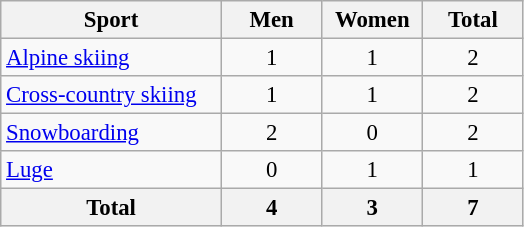<table class="wikitable" style="text-align:center; font-size: 95%">
<tr>
<th width=140>Sport</th>
<th width=60>Men</th>
<th width=60>Women</th>
<th width=60>Total</th>
</tr>
<tr>
<td align=left><a href='#'>Alpine skiing</a></td>
<td>1</td>
<td>1</td>
<td>2</td>
</tr>
<tr>
<td align=left><a href='#'>Cross-country skiing</a></td>
<td>1</td>
<td>1</td>
<td>2</td>
</tr>
<tr>
<td align=left><a href='#'>Snowboarding</a></td>
<td>2</td>
<td>0</td>
<td>2</td>
</tr>
<tr>
<td align=left><a href='#'>Luge</a></td>
<td>0</td>
<td>1</td>
<td>1</td>
</tr>
<tr>
<th>Total</th>
<th>4</th>
<th>3</th>
<th>7</th>
</tr>
</table>
